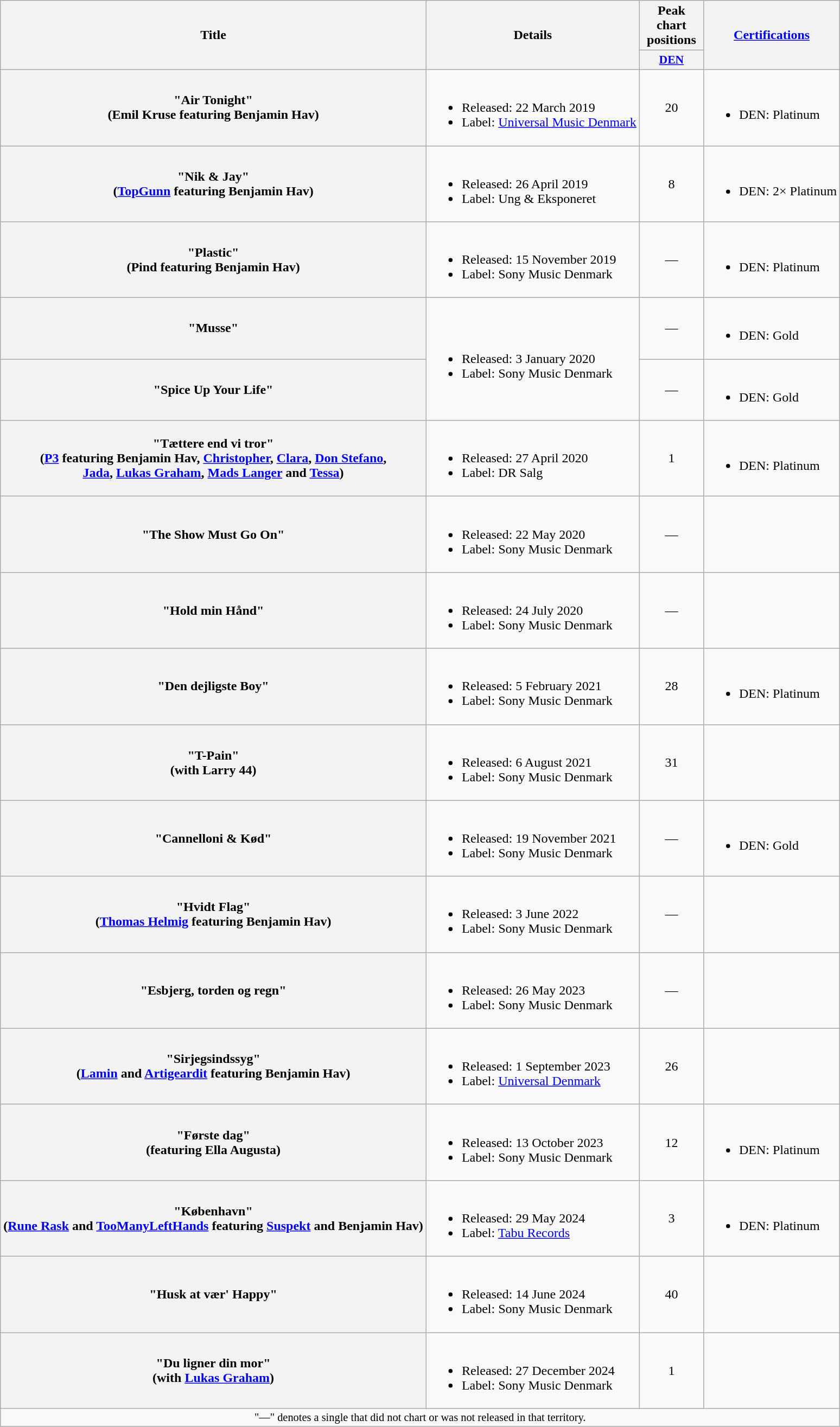<table class="wikitable plainrowheaders">
<tr>
<th scope="col" rowspan="2">Title</th>
<th scope="col" rowspan="2">Details</th>
<th scope="col" colspan="1">Peak chart positions</th>
<th scope="col" rowspan="2"><a href='#'>Certifications</a></th>
</tr>
<tr>
<th scope="col" style="width:5em;font-size:90%;"><a href='#'>DEN</a><br></th>
</tr>
<tr>
<th scope="row">"Air Tonight"<br>(Emil Kruse featuring Benjamin Hav)</th>
<td><br><ul><li>Released: 22 March 2019</li><li>Label: <a href='#'>Universal Music Denmark</a></li></ul></td>
<td style="text-align:center;">20</td>
<td><br><ul><li>DEN: Platinum</li></ul></td>
</tr>
<tr>
<th scope="row">"Nik & Jay"<br>(<a href='#'>TopGunn</a> featuring Benjamin Hav)</th>
<td><br><ul><li>Released: 26 April 2019</li><li>Label: Ung & Eksponeret</li></ul></td>
<td style="text-align:center;">8</td>
<td><br><ul><li>DEN: 2× Platinum</li></ul></td>
</tr>
<tr>
<th scope="row">"Plastic"<br>(Pind featuring Benjamin Hav)</th>
<td><br><ul><li>Released: 15 November 2019</li><li>Label: Sony Music Denmark</li></ul></td>
<td style="text-align:center;">—</td>
<td><br><ul><li>DEN: Platinum</li></ul></td>
</tr>
<tr>
<th scope="row">"Musse"</th>
<td rowspan="2"><br><ul><li>Released: 3 January 2020</li><li>Label: Sony Music Denmark</li></ul></td>
<td style="text-align:center;">—</td>
<td><br><ul><li>DEN: Gold</li></ul></td>
</tr>
<tr>
<th scope="row">"Spice Up Your Life"</th>
<td style="text-align:center;">—</td>
<td><br><ul><li>DEN: Gold</li></ul></td>
</tr>
<tr>
<th scope="row">"Tættere end vi tror"<br>(<a href='#'>P3</a> featuring Benjamin Hav, <a href='#'>Christopher</a>, <a href='#'>Clara</a>, <a href='#'>Don Stefano</a>,<br> <a href='#'>Jada</a>, <a href='#'>Lukas Graham</a>, <a href='#'>Mads Langer</a> and <a href='#'>Tessa</a>)</th>
<td><br><ul><li>Released: 27 April 2020</li><li>Label: DR Salg</li></ul></td>
<td style="text-align:center;">1</td>
<td><br><ul><li>DEN: Platinum</li></ul></td>
</tr>
<tr>
<th scope="row">"The Show Must Go On"</th>
<td><br><ul><li>Released: 22 May 2020</li><li>Label: Sony Music Denmark</li></ul></td>
<td style="text-align:center;">—</td>
<td></td>
</tr>
<tr>
<th scope="row">"Hold min Hånd"</th>
<td><br><ul><li>Released: 24 July 2020</li><li>Label: Sony Music Denmark</li></ul></td>
<td style="text-align:center;">—</td>
<td></td>
</tr>
<tr>
<th scope="row">"Den dejligste Boy"</th>
<td><br><ul><li>Released: 5 February 2021</li><li>Label: Sony Music Denmark</li></ul></td>
<td style="text-align:center;">28</td>
<td><br><ul><li>DEN: Platinum</li></ul></td>
</tr>
<tr>
<th scope="row">"T-Pain"<br>(with Larry 44)</th>
<td><br><ul><li>Released: 6 August 2021</li><li>Label: Sony Music Denmark</li></ul></td>
<td style="text-align:center;">31</td>
<td></td>
</tr>
<tr>
<th scope="row">"Cannelloni & Kød"</th>
<td><br><ul><li>Released: 19 November 2021</li><li>Label: Sony Music Denmark</li></ul></td>
<td style="text-align:center;">—</td>
<td><br><ul><li>DEN: Gold</li></ul></td>
</tr>
<tr>
<th scope="row">"Hvidt Flag"<br>(<a href='#'>Thomas Helmig</a> featuring Benjamin Hav)</th>
<td><br><ul><li>Released: 3 June 2022</li><li>Label: Sony Music Denmark</li></ul></td>
<td style="text-align:center;">—</td>
<td></td>
</tr>
<tr>
<th scope="row">"Esbjerg, torden og regn"</th>
<td><br><ul><li>Released: 26 May 2023</li><li>Label: Sony Music Denmark</li></ul></td>
<td style="text-align:center;">—</td>
<td></td>
</tr>
<tr>
<th scope="row">"Sirjegsindssyg"<br>(<a href='#'>Lamin</a> and <a href='#'>Artigeardit</a> featuring Benjamin Hav)</th>
<td><br><ul><li>Released: 1 September 2023</li><li>Label: <a href='#'>Universal Denmark</a></li></ul></td>
<td style="text-align:center;">26</td>
<td></td>
</tr>
<tr>
<th scope="row">"Første dag"<br>(featuring Ella Augusta)</th>
<td><br><ul><li>Released: 13 October 2023</li><li>Label: Sony Music Denmark</li></ul></td>
<td style="text-align:center;">12</td>
<td><br><ul><li>DEN: Platinum</li></ul></td>
</tr>
<tr>
<th scope="row">"København"<br>(<a href='#'>Rune Rask</a> and <a href='#'>TooManyLeftHands</a> featuring <a href='#'>Suspekt</a> and Benjamin Hav)</th>
<td><br><ul><li>Released: 29 May 2024</li><li>Label: <a href='#'>Tabu Records</a></li></ul></td>
<td style="text-align:center;">3</td>
<td><br><ul><li>DEN: Platinum</li></ul></td>
</tr>
<tr>
<th scope="row">"Husk at vær' Happy"</th>
<td><br><ul><li>Released: 14 June 2024</li><li>Label: Sony Music Denmark</li></ul></td>
<td style="text-align:center;">40</td>
<td></td>
</tr>
<tr>
<th scope="row">"Du ligner din mor"<br>(with <a href='#'>Lukas Graham</a>)</th>
<td><br><ul><li>Released: 27 December 2024</li><li>Label: Sony Music Denmark</li></ul></td>
<td style="text-align:center;">1</td>
<td></td>
</tr>
<tr>
<td colspan="4" style="text-align:center; font-size:85%">"—" denotes a single that did not chart or was not released in that territory.</td>
</tr>
</table>
